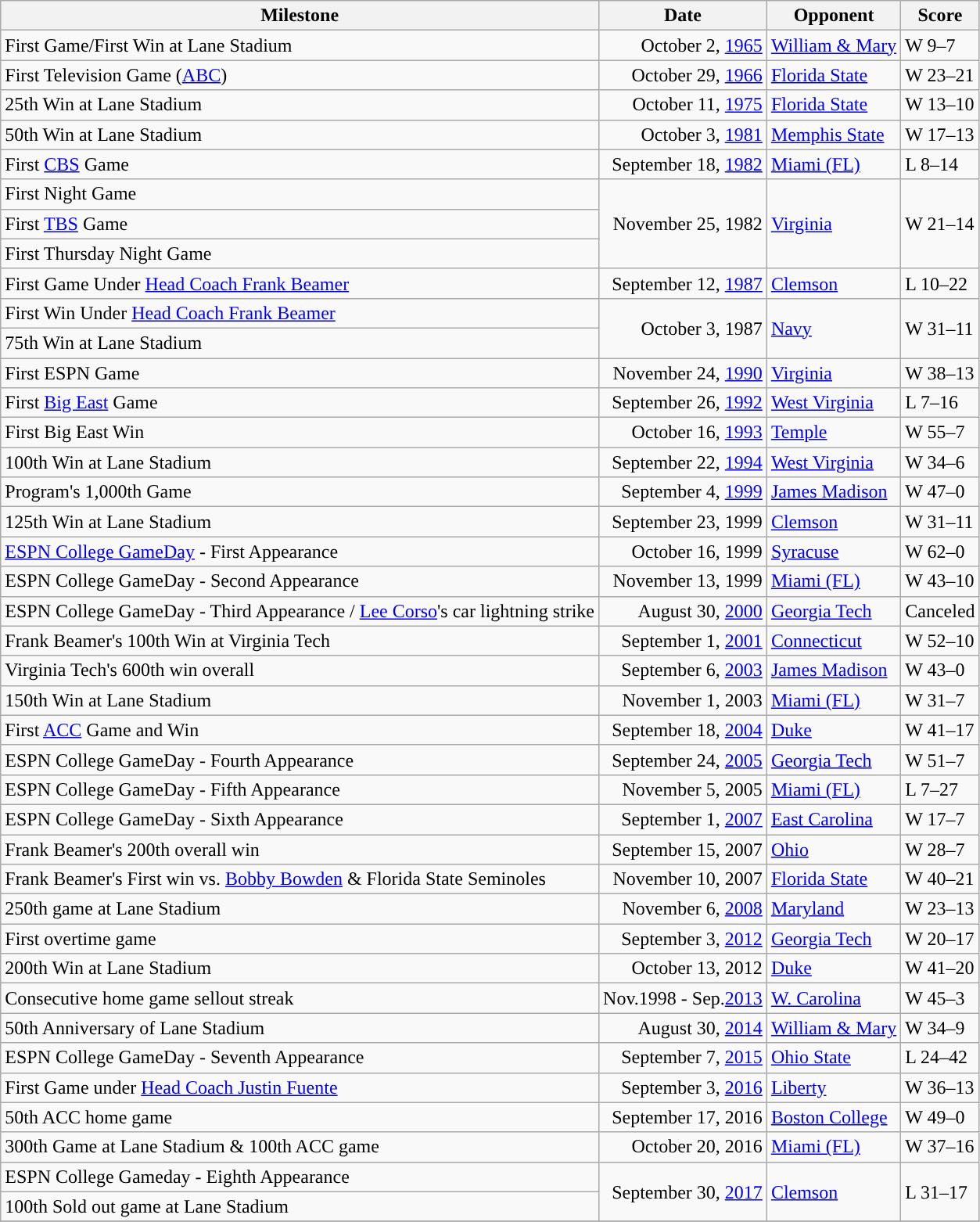<table class="wikitable">
<tr>
<th>Milestone</th>
<th>Date</th>
<th>Opponent</th>
<th>Score</th>
</tr>
<tr>
<td>First Game/First Win at Lane Stadium</td>
<td align=right>October 2, <a href='#'>1965</a></td>
<td><a href='#'>William & Mary</a></td>
<td>W 9–7</td>
</tr>
<tr>
<td>First Television Game (<a href='#'>ABC</a>)</td>
<td align=right>October 29, <a href='#'>1966</a></td>
<td><a href='#'>Florida State</a></td>
<td>W 23–21</td>
</tr>
<tr>
<td>25th Win at Lane Stadium</td>
<td align=right>October 11, <a href='#'>1975</a></td>
<td><a href='#'>Florida State</a></td>
<td>W 13–10</td>
</tr>
<tr>
<td>50th Win at Lane Stadium</td>
<td align=right>October 3, <a href='#'>1981</a></td>
<td><a href='#'>Memphis State</a></td>
<td>W 17–13</td>
</tr>
<tr>
<td>First <a href='#'>CBS</a> Game</td>
<td align=right>September 18, <a href='#'>1982</a></td>
<td><a href='#'>Miami (FL)</a></td>
<td>L 8–14</td>
</tr>
<tr>
<td>First Night Game</td>
<td rowspan=3 align=right>November 25, 1982</td>
<td rowspan=3><a href='#'>Virginia</a></td>
<td rowspan=3>W 21–14</td>
</tr>
<tr>
<td>First <a href='#'>TBS</a> Game</td>
</tr>
<tr>
<td>First Thursday Night Game</td>
</tr>
<tr>
<td>First Game Under <a href='#'>Head Coach Frank Beamer</a></td>
<td align=right>September 12, <a href='#'>1987</a></td>
<td><a href='#'>Clemson</a></td>
<td>L 10–22</td>
</tr>
<tr>
<td>First Win Under <a href='#'>Head Coach Frank Beamer</a></td>
<td rowspan=2 align=right>October 3, 1987</td>
<td rowspan=2><a href='#'>Navy</a></td>
<td rowspan=2>W 31–11</td>
</tr>
<tr>
<td>75th Win at Lane Stadium</td>
</tr>
<tr>
<td>First ESPN Game</td>
<td align=right>November 24, <a href='#'>1990</a></td>
<td><a href='#'>Virginia</a></td>
<td>W 38–13</td>
</tr>
<tr>
<td>First <a href='#'>Big East</a> Game</td>
<td align=right>September 26, <a href='#'>1992</a></td>
<td><a href='#'>West Virginia</a></td>
<td>L 7–16</td>
</tr>
<tr>
<td>First Big East Win</td>
<td align=right>October 16, <a href='#'>1993</a></td>
<td><a href='#'>Temple</a></td>
<td>W 55–7</td>
</tr>
<tr>
<td>100th Win at Lane Stadium</td>
<td align=right>September 22, <a href='#'>1994</a></td>
<td><a href='#'>West Virginia</a></td>
<td>W 34–6</td>
</tr>
<tr>
<td>Program's 1,000th Game</td>
<td align=right>September 4, <a href='#'>1999</a></td>
<td><a href='#'>James Madison</a></td>
<td>W 47–0</td>
</tr>
<tr>
<td>125th Win at Lane Stadium</td>
<td align=right>September 23, 1999</td>
<td><a href='#'>Clemson</a></td>
<td>W 31–11</td>
</tr>
<tr>
<td><a href='#'>ESPN College GameDay</a> - First Appearance</td>
<td align=right>October 16, 1999</td>
<td><a href='#'>Syracuse</a></td>
<td>W 62–0</td>
</tr>
<tr>
<td>ESPN College GameDay - Second Appearance</td>
<td align=right>November 13, 1999</td>
<td><a href='#'>Miami (FL)</a></td>
<td>W 43–10</td>
</tr>
<tr>
<td>ESPN College GameDay - Third Appearance / <a href='#'>Lee Corso</a>'s car lightning strike</td>
<td align=right>August 30, <a href='#'>2000</a></td>
<td><a href='#'>Georgia Tech</a></td>
<td>Canceled</td>
</tr>
<tr>
<td>Frank Beamer's 100th Win at Virginia Tech</td>
<td align=right>September 1, <a href='#'>2001</a></td>
<td><a href='#'>Connecticut</a></td>
<td>W 52–10</td>
</tr>
<tr>
<td>Virginia Tech's 600th win overall</td>
<td align=right>September 6, <a href='#'>2003</a></td>
<td><a href='#'>James Madison</a></td>
<td>W 43–0</td>
</tr>
<tr>
<td>150th Win at Lane Stadium</td>
<td align=right>November 1, 2003</td>
<td><a href='#'>Miami (FL)</a></td>
<td>W 31–7</td>
</tr>
<tr>
<td>First <a href='#'>ACC</a> Game and Win</td>
<td align=right>September 18, <a href='#'>2004</a></td>
<td><a href='#'>Duke</a></td>
<td>W 41–17</td>
</tr>
<tr>
<td>ESPN College GameDay - Fourth Appearance</td>
<td align=right>September 24, <a href='#'>2005</a></td>
<td><a href='#'>Georgia Tech</a></td>
<td>W 51–7</td>
</tr>
<tr>
<td>ESPN College GameDay - Fifth Appearance</td>
<td align=right>November 5, 2005</td>
<td><a href='#'>Miami (FL)</a></td>
<td>L 7–27</td>
</tr>
<tr>
<td>ESPN College GameDay - Sixth Appearance</td>
<td align=right>September 1, <a href='#'>2007</a></td>
<td><a href='#'>East Carolina</a></td>
<td>W 17–7</td>
</tr>
<tr>
<td>Frank Beamer's 200th overall win</td>
<td align=right>September 15, 2007</td>
<td><a href='#'>Ohio</a></td>
<td>W 28–7</td>
</tr>
<tr>
<td>Frank Beamer's First win vs. <a href='#'>Bobby Bowden</a> & Florida State Seminoles</td>
<td align=right>November 10, 2007</td>
<td><a href='#'>Florida State</a></td>
<td>W 40–21</td>
</tr>
<tr>
<td>250th game at Lane Stadium</td>
<td align=right>November 6, <a href='#'>2008</a></td>
<td><a href='#'>Maryland</a></td>
<td>W 23–13</td>
</tr>
<tr>
<td>First overtime game</td>
<td align=right>September 3, <a href='#'>2012</a></td>
<td><a href='#'>Georgia Tech</a></td>
<td>W 20–17</td>
</tr>
<tr>
<td>200th Win at Lane Stadium</td>
<td align=right>October 13, 2012</td>
<td><a href='#'>Duke</a></td>
<td>W 41–20</td>
</tr>
<tr>
<td>Consecutive home game sellout streak</td>
<td align=right>Nov.1998 - Sep.<a href='#'>2013</a></td>
<td><a href='#'>W. Carolina</a></td>
<td>W 45–3</td>
</tr>
<tr>
<td>50th Anniversary of Lane Stadium</td>
<td align=right>August 30, <a href='#'>2014</a></td>
<td><a href='#'>William & Mary</a></td>
<td>W 34–9</td>
</tr>
<tr>
<td>ESPN College GameDay - Seventh Appearance</td>
<td align=right>September 7, <a href='#'>2015</a></td>
<td><a href='#'>Ohio State</a></td>
<td>L 24–42</td>
</tr>
<tr>
<td>First Game under <a href='#'>Head Coach Justin Fuente</a></td>
<td align=right>September 3, <a href='#'>2016</a></td>
<td><a href='#'>Liberty</a></td>
<td>W 36–13</td>
</tr>
<tr>
<td>50th ACC home game</td>
<td align=right>September 17, 2016</td>
<td><a href='#'>Boston College</a></td>
<td>W 49–0</td>
</tr>
<tr>
<td>300th Game at Lane Stadium & 100th ACC game</td>
<td align=right>October 20, 2016</td>
<td><a href='#'>Miami (FL)</a></td>
<td>W 37–16</td>
</tr>
<tr>
<td>ESPN College Gameday - Eighth Appearance</td>
<td rowspan=2 align=right>September 30, <a href='#'>2017</a></td>
<td rowspan=2><a href='#'>Clemson</a></td>
<td rowspan=2>L 31–17</td>
</tr>
<tr>
<td>100th Sold out game at Lane Stadium</td>
</tr>
<tr>
</tr>
</table>
